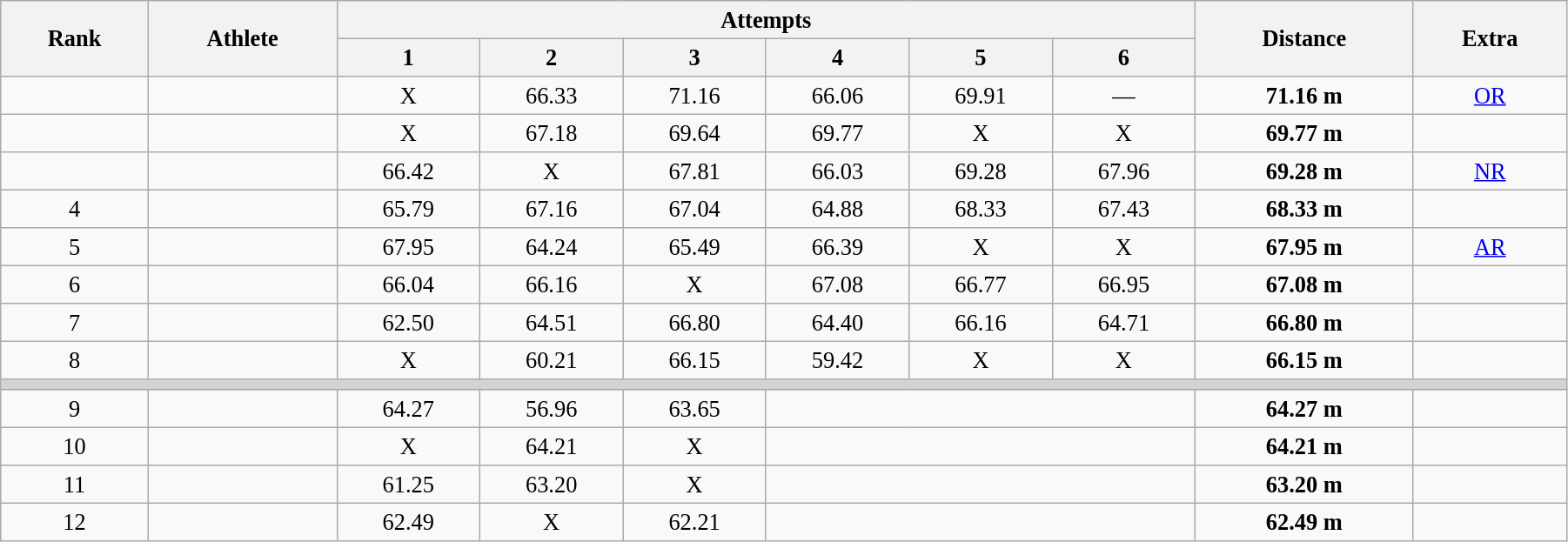<table class="wikitable" style=" text-align:center; font-size:110%;" width="95%">
<tr>
<th rowspan="2">Rank</th>
<th rowspan="2">Athlete</th>
<th colspan="6">Attempts</th>
<th rowspan="2">Distance</th>
<th rowspan="2">Extra</th>
</tr>
<tr>
<th>1</th>
<th>2</th>
<th>3</th>
<th>4</th>
<th>5</th>
<th>6</th>
</tr>
<tr>
<td></td>
<td align=left></td>
<td>X</td>
<td>66.33</td>
<td>71.16</td>
<td>66.06</td>
<td>69.91</td>
<td>—</td>
<td><strong>71.16 m</strong></td>
<td><a href='#'>OR</a></td>
</tr>
<tr>
<td></td>
<td align=left></td>
<td>X</td>
<td>67.18</td>
<td>69.64</td>
<td>69.77</td>
<td>X</td>
<td>X</td>
<td><strong>69.77 m</strong></td>
<td></td>
</tr>
<tr>
<td></td>
<td align=left></td>
<td>66.42</td>
<td>X</td>
<td>67.81</td>
<td>66.03</td>
<td>69.28</td>
<td>67.96</td>
<td><strong>69.28 m</strong></td>
<td><a href='#'>NR</a></td>
</tr>
<tr>
<td>4</td>
<td align=left></td>
<td>65.79</td>
<td>67.16</td>
<td>67.04</td>
<td>64.88</td>
<td>68.33</td>
<td>67.43</td>
<td><strong>68.33 m </strong></td>
<td></td>
</tr>
<tr>
<td>5</td>
<td align=left></td>
<td>67.95</td>
<td>64.24</td>
<td>65.49</td>
<td>66.39</td>
<td>X</td>
<td>X</td>
<td><strong>67.95 m </strong></td>
<td><a href='#'>AR</a></td>
</tr>
<tr>
<td>6</td>
<td align=left></td>
<td>66.04</td>
<td>66.16</td>
<td>X</td>
<td>67.08</td>
<td>66.77</td>
<td>66.95</td>
<td><strong>67.08 m </strong></td>
<td></td>
</tr>
<tr>
<td>7</td>
<td align=left></td>
<td>62.50</td>
<td>64.51</td>
<td>66.80</td>
<td>64.40</td>
<td>66.16</td>
<td>64.71</td>
<td><strong>66.80 m </strong></td>
<td></td>
</tr>
<tr>
<td>8</td>
<td align=left></td>
<td>X</td>
<td>60.21</td>
<td>66.15</td>
<td>59.42</td>
<td>X</td>
<td>X</td>
<td><strong>66.15 m </strong></td>
<td></td>
</tr>
<tr>
<td colspan=10 bgcolor=lightgray></td>
</tr>
<tr>
<td>9</td>
<td align=left></td>
<td>64.27</td>
<td>56.96</td>
<td>63.65</td>
<td colspan=3></td>
<td><strong>64.27 m </strong></td>
<td></td>
</tr>
<tr>
<td>10</td>
<td align=left></td>
<td>X</td>
<td>64.21</td>
<td>X</td>
<td colspan=3></td>
<td><strong>64.21 m </strong></td>
<td></td>
</tr>
<tr>
<td>11</td>
<td align=left></td>
<td>61.25</td>
<td>63.20</td>
<td>X</td>
<td colspan=3></td>
<td><strong>63.20 m </strong></td>
<td></td>
</tr>
<tr>
<td>12</td>
<td align=left></td>
<td>62.49</td>
<td>X</td>
<td>62.21</td>
<td colspan=3></td>
<td><strong>62.49 m </strong></td>
<td></td>
</tr>
</table>
